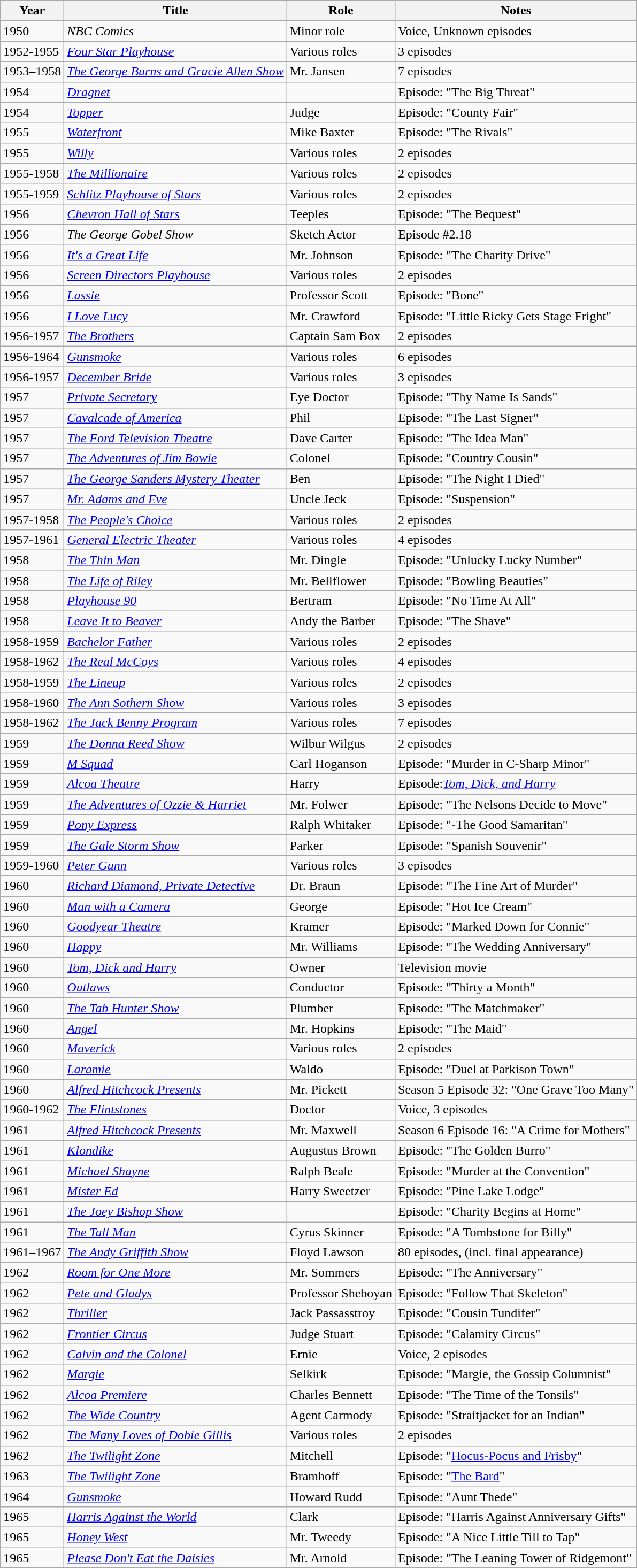<table class="wikitable sortable">
<tr>
<th>Year</th>
<th>Title</th>
<th>Role</th>
<th class="unsortable">Notes</th>
</tr>
<tr>
<td>1950</td>
<td><em>NBC Comics</em></td>
<td>Minor role</td>
<td>Voice, Unknown episodes</td>
</tr>
<tr>
<td>1952-1955</td>
<td><em><a href='#'>Four Star Playhouse</a></em></td>
<td>Various roles</td>
<td>3 episodes</td>
</tr>
<tr>
<td>1953–1958</td>
<td><em><a href='#'>The George Burns and Gracie Allen Show</a></em></td>
<td>Mr. Jansen</td>
<td>7 episodes</td>
</tr>
<tr>
<td>1954</td>
<td><em><a href='#'>Dragnet</a></em></td>
<td></td>
<td>Episode: "The Big Threat"</td>
</tr>
<tr>
<td>1954</td>
<td><em><a href='#'>Topper</a></em></td>
<td>Judge</td>
<td>Episode: "County Fair"</td>
</tr>
<tr>
<td>1955</td>
<td><em><a href='#'>Waterfront</a></em></td>
<td>Mike Baxter</td>
<td>Episode: "The Rivals"</td>
</tr>
<tr>
<td>1955</td>
<td><em><a href='#'>Willy</a></em></td>
<td>Various roles</td>
<td>2 episodes</td>
</tr>
<tr>
<td>1955-1958</td>
<td><em><a href='#'>The Millionaire</a></em></td>
<td>Various roles</td>
<td>2 episodes</td>
</tr>
<tr>
<td>1955-1959</td>
<td><em><a href='#'>Schlitz Playhouse of Stars</a></em></td>
<td>Various roles</td>
<td>2 episodes</td>
</tr>
<tr>
<td>1956</td>
<td><em><a href='#'>Chevron Hall of Stars</a></em></td>
<td>Teeples</td>
<td>Episode: "The Bequest"</td>
</tr>
<tr>
<td>1956</td>
<td><em>The George Gobel Show</em></td>
<td>Sketch Actor</td>
<td>Episode #2.18</td>
</tr>
<tr>
<td>1956</td>
<td><em><a href='#'>It's a Great Life</a></em></td>
<td>Mr. Johnson</td>
<td>Episode: "The Charity Drive"</td>
</tr>
<tr>
<td>1956</td>
<td><em><a href='#'>Screen Directors Playhouse</a></em></td>
<td>Various roles</td>
<td>2 episodes</td>
</tr>
<tr>
<td>1956</td>
<td><em><a href='#'>Lassie</a></em></td>
<td>Professor Scott</td>
<td>Episode: "Bone"</td>
</tr>
<tr>
<td>1956</td>
<td><em><a href='#'>I Love Lucy</a></em></td>
<td>Mr. Crawford</td>
<td>Episode: "Little Ricky Gets Stage Fright"</td>
</tr>
<tr>
<td>1956-1957</td>
<td><em><a href='#'>The Brothers</a></em></td>
<td>Captain Sam Box</td>
<td>2 episodes</td>
</tr>
<tr>
<td>1956-1964</td>
<td><em><a href='#'>Gunsmoke</a></em></td>
<td>Various roles</td>
<td>6 episodes</td>
</tr>
<tr>
<td>1956-1957</td>
<td><em><a href='#'>December Bride</a></em></td>
<td>Various roles</td>
<td>3 episodes</td>
</tr>
<tr>
<td>1957</td>
<td><em><a href='#'>Private Secretary</a></em></td>
<td>Eye Doctor</td>
<td>Episode: "Thy Name Is Sands"</td>
</tr>
<tr>
<td>1957</td>
<td><em><a href='#'>Cavalcade of America</a></em></td>
<td>Phil</td>
<td>Episode: "The Last Signer"</td>
</tr>
<tr>
<td>1957</td>
<td><em><a href='#'>The Ford Television Theatre</a></em></td>
<td>Dave Carter</td>
<td>Episode: "The Idea Man"</td>
</tr>
<tr>
<td>1957</td>
<td><em><a href='#'>The Adventures of Jim Bowie</a></em></td>
<td>Colonel</td>
<td>Episode: "Country Cousin"</td>
</tr>
<tr>
<td>1957</td>
<td><em><a href='#'>The George Sanders Mystery Theater</a></em></td>
<td>Ben</td>
<td>Episode: "The Night I Died"</td>
</tr>
<tr>
<td>1957</td>
<td><em><a href='#'>Mr. Adams and Eve</a></em></td>
<td>Uncle Jeck</td>
<td>Episode: "Suspension"</td>
</tr>
<tr>
<td>1957-1958</td>
<td><em><a href='#'>The People's Choice</a></em></td>
<td>Various roles</td>
<td>2 episodes</td>
</tr>
<tr>
<td>1957-1961</td>
<td><em><a href='#'>General Electric Theater</a></em></td>
<td>Various roles</td>
<td>4 episodes</td>
</tr>
<tr>
<td>1958</td>
<td><em><a href='#'>The Thin Man</a></em></td>
<td>Mr. Dingle</td>
<td>Episode: "Unlucky Lucky Number"</td>
</tr>
<tr>
<td>1958</td>
<td><em><a href='#'>The Life of Riley</a></em></td>
<td>Mr. Bellflower</td>
<td>Episode: "Bowling Beauties"</td>
</tr>
<tr>
<td>1958</td>
<td><em><a href='#'>Playhouse 90</a></em></td>
<td>Bertram</td>
<td>Episode: "No Time At All"</td>
</tr>
<tr>
<td>1958</td>
<td><em><a href='#'>Leave It to Beaver</a></em></td>
<td>Andy the Barber</td>
<td>Episode: "The Shave"</td>
</tr>
<tr>
<td>1958-1959</td>
<td><em><a href='#'>Bachelor Father</a></em></td>
<td>Various roles</td>
<td>2 episodes</td>
</tr>
<tr>
<td>1958-1962</td>
<td><em><a href='#'>The Real McCoys</a></em></td>
<td>Various roles</td>
<td>4 episodes</td>
</tr>
<tr>
<td>1958-1959</td>
<td><em><a href='#'>The Lineup</a></em></td>
<td>Various roles</td>
<td>2 episodes</td>
</tr>
<tr>
<td>1958-1960</td>
<td><em><a href='#'>The Ann Sothern Show</a></em></td>
<td>Various roles</td>
<td>3 episodes</td>
</tr>
<tr>
<td>1958-1962</td>
<td><em><a href='#'>The Jack Benny Program</a></em></td>
<td>Various roles</td>
<td>7 episodes</td>
</tr>
<tr>
<td>1959</td>
<td><em><a href='#'>The Donna Reed Show</a></em></td>
<td>Wilbur Wilgus</td>
<td>2 episodes</td>
</tr>
<tr>
<td>1959</td>
<td><em><a href='#'>M Squad</a></em></td>
<td>Carl Hoganson</td>
<td>Episode: "Murder in C-Sharp Minor"</td>
</tr>
<tr>
<td>1959</td>
<td><em><a href='#'>Alcoa Theatre</a></em></td>
<td>Harry</td>
<td>Episode:<em><a href='#'>Tom, Dick, and Harry</a></em></td>
</tr>
<tr>
<td>1959</td>
<td><em><a href='#'>The Adventures of Ozzie & Harriet</a></em></td>
<td>Mr. Folwer</td>
<td>Episode: "The Nelsons Decide to Move"</td>
</tr>
<tr>
<td>1959</td>
<td><em><a href='#'>Pony Express</a></em></td>
<td>Ralph Whitaker</td>
<td>Episode: "-The Good Samaritan"</td>
</tr>
<tr>
<td>1959</td>
<td><em><a href='#'>The Gale Storm Show</a></em></td>
<td>Parker</td>
<td>Episode: "Spanish Souvenir"</td>
</tr>
<tr>
<td>1959-1960</td>
<td><em><a href='#'>Peter Gunn</a></em></td>
<td>Various roles</td>
<td>3 episodes</td>
</tr>
<tr>
<td>1960</td>
<td><em><a href='#'>Richard Diamond, Private Detective</a></em></td>
<td>Dr. Braun</td>
<td>Episode: "The Fine Art of Murder"</td>
</tr>
<tr>
<td>1960</td>
<td><em><a href='#'>Man with a Camera</a></em></td>
<td>George</td>
<td>Episode: "Hot Ice Cream"</td>
</tr>
<tr>
<td>1960</td>
<td><em><a href='#'>Goodyear Theatre</a></em></td>
<td>Kramer</td>
<td>Episode: "Marked Down for Connie"</td>
</tr>
<tr>
<td>1960</td>
<td><em><a href='#'>Happy</a></em></td>
<td>Mr. Williams</td>
<td>Episode: "The Wedding Anniversary"</td>
</tr>
<tr>
<td>1960</td>
<td><em><a href='#'>Tom, Dick and Harry</a></em></td>
<td>Owner</td>
<td>Television movie</td>
</tr>
<tr>
<td>1960</td>
<td><em><a href='#'>Outlaws</a></em></td>
<td>Conductor</td>
<td>Episode: "Thirty a Month"</td>
</tr>
<tr>
<td>1960</td>
<td><em><a href='#'>The Tab Hunter Show</a></em></td>
<td>Plumber</td>
<td>Episode: "The Matchmaker"</td>
</tr>
<tr>
<td>1960</td>
<td><em><a href='#'>Angel</a></em></td>
<td>Mr. Hopkins</td>
<td>Episode: "The Maid"</td>
</tr>
<tr>
<td>1960</td>
<td><em><a href='#'>Maverick</a></em></td>
<td>Various roles</td>
<td>2 episodes</td>
</tr>
<tr>
<td>1960</td>
<td><em><a href='#'>Laramie</a></em></td>
<td>Waldo</td>
<td>Episode: "Duel at Parkison Town"</td>
</tr>
<tr>
<td>1960</td>
<td><em><a href='#'>Alfred Hitchcock Presents</a></em></td>
<td>Mr. Pickett</td>
<td>Season 5 Episode 32: "One Grave Too Many"</td>
</tr>
<tr>
<td>1960-1962</td>
<td><em><a href='#'>The Flintstones</a></em></td>
<td>Doctor</td>
<td>Voice, 3 episodes</td>
</tr>
<tr>
<td>1961</td>
<td><em><a href='#'>Alfred Hitchcock Presents</a></em></td>
<td>Mr. Maxwell</td>
<td>Season 6 Episode 16: "A Crime for Mothers"</td>
</tr>
<tr>
<td>1961</td>
<td><em><a href='#'>Klondike</a></em></td>
<td>Augustus Brown</td>
<td>Episode: "The Golden Burro"</td>
</tr>
<tr>
<td>1961</td>
<td><em><a href='#'>Michael Shayne</a></em></td>
<td>Ralph Beale</td>
<td>Episode: "Murder at the Convention"</td>
</tr>
<tr>
<td>1961</td>
<td><em><a href='#'>Mister Ed</a></em></td>
<td>Harry Sweetzer</td>
<td>Episode: "Pine Lake Lodge"</td>
</tr>
<tr>
<td>1961</td>
<td><em><a href='#'>The Joey Bishop Show</a></em></td>
<td></td>
<td>Episode: "Charity Begins at Home"</td>
</tr>
<tr>
<td>1961</td>
<td><em><a href='#'>The Tall Man</a></em></td>
<td>Cyrus Skinner</td>
<td>Episode: "A Tombstone for Billy"</td>
</tr>
<tr>
<td>1961–1967</td>
<td><em><a href='#'>The Andy Griffith Show</a></em></td>
<td>Floyd Lawson</td>
<td>80 episodes, (incl. final appearance)</td>
</tr>
<tr>
<td>1962</td>
<td><em><a href='#'>Room for One More</a></em></td>
<td>Mr. Sommers</td>
<td>Episode: "The Anniversary"</td>
</tr>
<tr>
<td>1962</td>
<td><em><a href='#'>Pete and Gladys</a></em></td>
<td>Professor Sheboyan</td>
<td>Episode: "Follow That Skeleton"</td>
</tr>
<tr>
<td>1962</td>
<td><em><a href='#'>Thriller</a></em></td>
<td>Jack Passasstroy</td>
<td>Episode: "Cousin Tundifer"</td>
</tr>
<tr>
<td>1962</td>
<td><em><a href='#'>Frontier Circus</a></em></td>
<td>Judge Stuart</td>
<td>Episode: "Calamity Circus"</td>
</tr>
<tr>
<td>1962</td>
<td><em><a href='#'>Calvin and the Colonel</a></em></td>
<td>Ernie</td>
<td>Voice, 2 episodes</td>
</tr>
<tr>
<td>1962</td>
<td><em><a href='#'>Margie</a></em></td>
<td>Selkirk</td>
<td>Episode: "Margie, the Gossip Columnist"</td>
</tr>
<tr>
<td>1962</td>
<td><em><a href='#'>Alcoa Premiere</a></em></td>
<td>Charles Bennett</td>
<td>Episode: "The Time of the Tonsils"</td>
</tr>
<tr>
<td>1962</td>
<td><em><a href='#'>The Wide Country</a></em></td>
<td>Agent Carmody</td>
<td>Episode: "Straitjacket for an Indian"</td>
</tr>
<tr>
<td>1962</td>
<td><em><a href='#'>The Many Loves of Dobie Gillis</a></em></td>
<td>Various roles</td>
<td>2 episodes</td>
</tr>
<tr>
<td>1962</td>
<td><em><a href='#'>The Twilight Zone</a></em></td>
<td>Mitchell</td>
<td>Episode: "<a href='#'>Hocus-Pocus and Frisby</a>"</td>
</tr>
<tr>
<td>1963</td>
<td><em><a href='#'>The Twilight Zone</a></em></td>
<td>Bramhoff</td>
<td>Episode: "<a href='#'>The Bard</a>"</td>
</tr>
<tr>
<td>1964</td>
<td><em><a href='#'>Gunsmoke</a></em></td>
<td>Howard Rudd</td>
<td>Episode: "Aunt Thede"</td>
</tr>
<tr>
<td>1965</td>
<td><em><a href='#'>Harris Against the World</a></em></td>
<td>Clark</td>
<td>Episode: "Harris Against Anniversary Gifts"</td>
</tr>
<tr>
<td>1965</td>
<td><em><a href='#'>Honey West</a></em></td>
<td>Mr. Tweedy</td>
<td>Episode: "A Nice Little Till to Tap"</td>
</tr>
<tr>
<td>1965</td>
<td><em><a href='#'>Please Don't Eat the Daisies</a></em></td>
<td>Mr. Arnold</td>
<td>Episode: "The Leaning Tower of Ridgemont"</td>
</tr>
</table>
